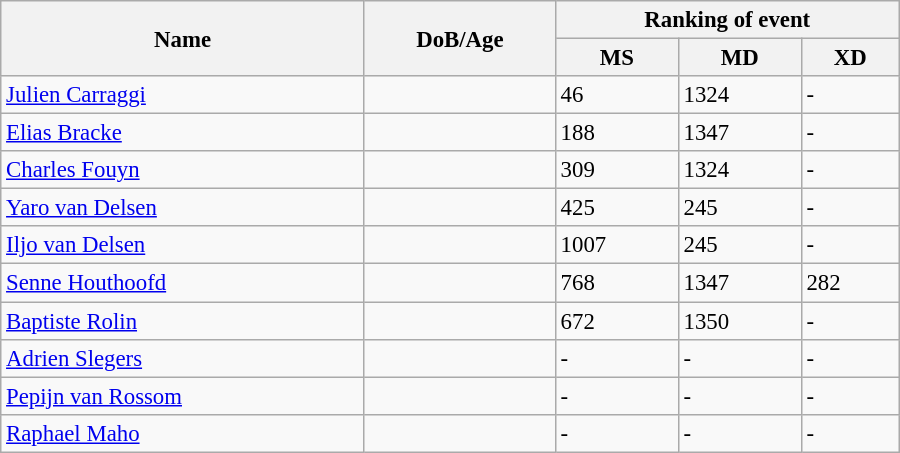<table class="wikitable" style="width:600px; font-size:95%;">
<tr>
<th rowspan="2" align="left">Name</th>
<th rowspan="2" align="left">DoB/Age</th>
<th colspan="3" align="center">Ranking of event</th>
</tr>
<tr>
<th align="center">MS</th>
<th>MD</th>
<th align="center">XD</th>
</tr>
<tr>
<td><a href='#'>Julien Carraggi</a></td>
<td></td>
<td>46</td>
<td>1324</td>
<td>-</td>
</tr>
<tr>
<td><a href='#'>Elias Bracke</a></td>
<td></td>
<td>188</td>
<td>1347</td>
<td>-</td>
</tr>
<tr>
<td><a href='#'>Charles Fouyn</a></td>
<td></td>
<td>309</td>
<td>1324</td>
<td>-</td>
</tr>
<tr>
<td><a href='#'>Yaro van Delsen</a></td>
<td></td>
<td>425</td>
<td>245</td>
<td>-</td>
</tr>
<tr>
<td><a href='#'>Iljo van Delsen</a></td>
<td></td>
<td>1007</td>
<td>245</td>
<td>-</td>
</tr>
<tr>
<td><a href='#'>Senne Houthoofd</a></td>
<td></td>
<td>768</td>
<td>1347</td>
<td>282</td>
</tr>
<tr>
<td><a href='#'>Baptiste Rolin</a></td>
<td></td>
<td>672</td>
<td>1350</td>
<td>-</td>
</tr>
<tr>
<td><a href='#'>Adrien Slegers</a></td>
<td></td>
<td>-</td>
<td>-</td>
<td>-</td>
</tr>
<tr>
<td><a href='#'>Pepijn van Rossom</a></td>
<td></td>
<td>-</td>
<td>-</td>
<td>-</td>
</tr>
<tr>
<td><a href='#'>Raphael Maho</a></td>
<td></td>
<td>-</td>
<td>-</td>
<td>-</td>
</tr>
</table>
